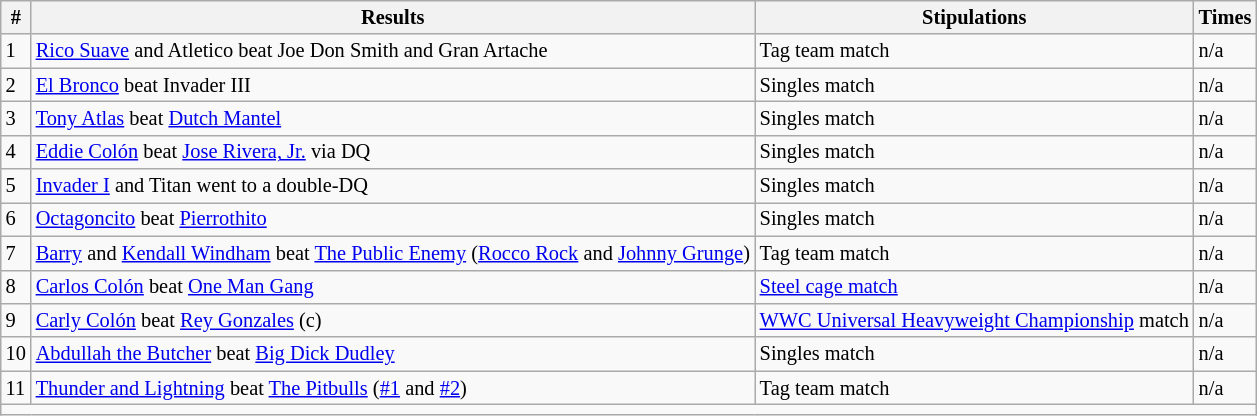<table style="font-size: 85%" class="wikitable sortable">
<tr>
<th><strong>#</strong></th>
<th><strong>Results</strong></th>
<th><strong>Stipulations</strong></th>
<th><strong>Times</strong></th>
</tr>
<tr>
<td>1</td>
<td><a href='#'>Rico Suave</a> and Atletico beat Joe Don Smith and Gran Artache</td>
<td>Tag team match</td>
<td>n/a</td>
</tr>
<tr>
<td>2</td>
<td><a href='#'>El Bronco</a> beat Invader III</td>
<td>Singles match</td>
<td>n/a</td>
</tr>
<tr>
<td>3</td>
<td><a href='#'>Tony Atlas</a> beat <a href='#'>Dutch Mantel</a></td>
<td>Singles match</td>
<td>n/a</td>
</tr>
<tr>
<td>4</td>
<td><a href='#'>Eddie Colón</a> beat <a href='#'>Jose Rivera, Jr.</a> via DQ</td>
<td>Singles match</td>
<td>n/a</td>
</tr>
<tr>
<td>5</td>
<td><a href='#'>Invader I</a> and Titan went to a double-DQ</td>
<td>Singles match</td>
<td>n/a</td>
</tr>
<tr>
<td>6</td>
<td><a href='#'>Octagoncito</a> beat <a href='#'>Pierrothito</a></td>
<td>Singles match</td>
<td>n/a</td>
</tr>
<tr>
<td>7</td>
<td><a href='#'>Barry</a> and <a href='#'>Kendall Windham</a> beat <a href='#'>The Public Enemy</a> (<a href='#'>Rocco Rock</a> and <a href='#'>Johnny Grunge</a>)</td>
<td>Tag team match</td>
<td>n/a</td>
</tr>
<tr>
<td>8</td>
<td><a href='#'>Carlos Colón</a> beat <a href='#'>One Man Gang</a></td>
<td><a href='#'>Steel cage match</a></td>
<td>n/a</td>
</tr>
<tr>
<td>9</td>
<td><a href='#'>Carly Colón</a> beat <a href='#'>Rey Gonzales</a> (c)</td>
<td><a href='#'>WWC Universal Heavyweight Championship</a> match</td>
<td>n/a</td>
</tr>
<tr>
<td>10</td>
<td><a href='#'>Abdullah the Butcher</a> beat <a href='#'>Big Dick Dudley</a></td>
<td>Singles match</td>
<td>n/a</td>
</tr>
<tr>
<td>11</td>
<td><a href='#'>Thunder and Lightning</a> beat <a href='#'>The Pitbulls</a> (<a href='#'>#1</a> and <a href='#'>#2</a>)</td>
<td>Tag team match</td>
<td>n/a</td>
</tr>
<tr>
<td colspan=4></td>
</tr>
</table>
